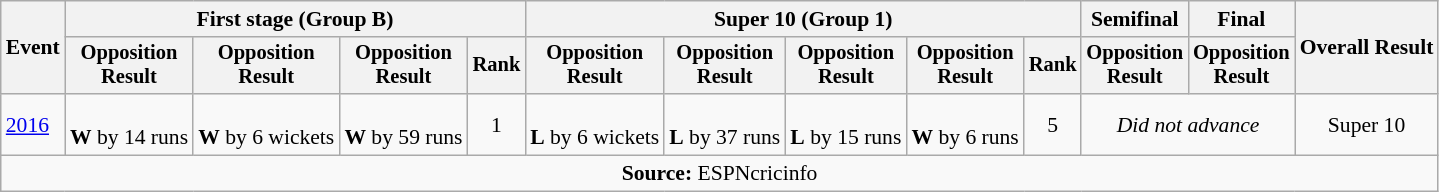<table class=wikitable style=font-size:90%;text-align:center>
<tr>
<th rowspan=2>Event</th>
<th colspan=4>First stage (Group B)</th>
<th colspan=5>Super 10 (Group 1)</th>
<th>Semifinal</th>
<th>Final</th>
<th rowspan=2>Overall Result</th>
</tr>
<tr style=font-size:95%>
<th>Opposition<br>Result</th>
<th>Opposition<br>Result</th>
<th>Opposition<br>Result</th>
<th>Rank</th>
<th>Opposition<br>Result</th>
<th>Opposition<br>Result</th>
<th>Opposition<br>Result</th>
<th>Opposition<br>Result</th>
<th>Rank</th>
<th>Opposition<br>Result</th>
<th>Opposition<br>Result</th>
</tr>
<tr>
<td align=left><a href='#'>2016</a></td>
<td><br><strong>W</strong> by 14 runs</td>
<td><br><strong>W</strong> by 6 wickets</td>
<td><br><strong>W</strong> by 59 runs</td>
<td>1</td>
<td><br><strong>L</strong> by 6 wickets</td>
<td><br><strong>L</strong> by 37 runs</td>
<td><br><strong>L</strong> by 15 runs</td>
<td><br><strong>W</strong> by 6 runs</td>
<td>5</td>
<td colspan=2><em>Did not advance</em></td>
<td>Super 10</td>
</tr>
<tr>
<td colspan="14"><strong>Source:</strong> ESPNcricinfo</td>
</tr>
</table>
